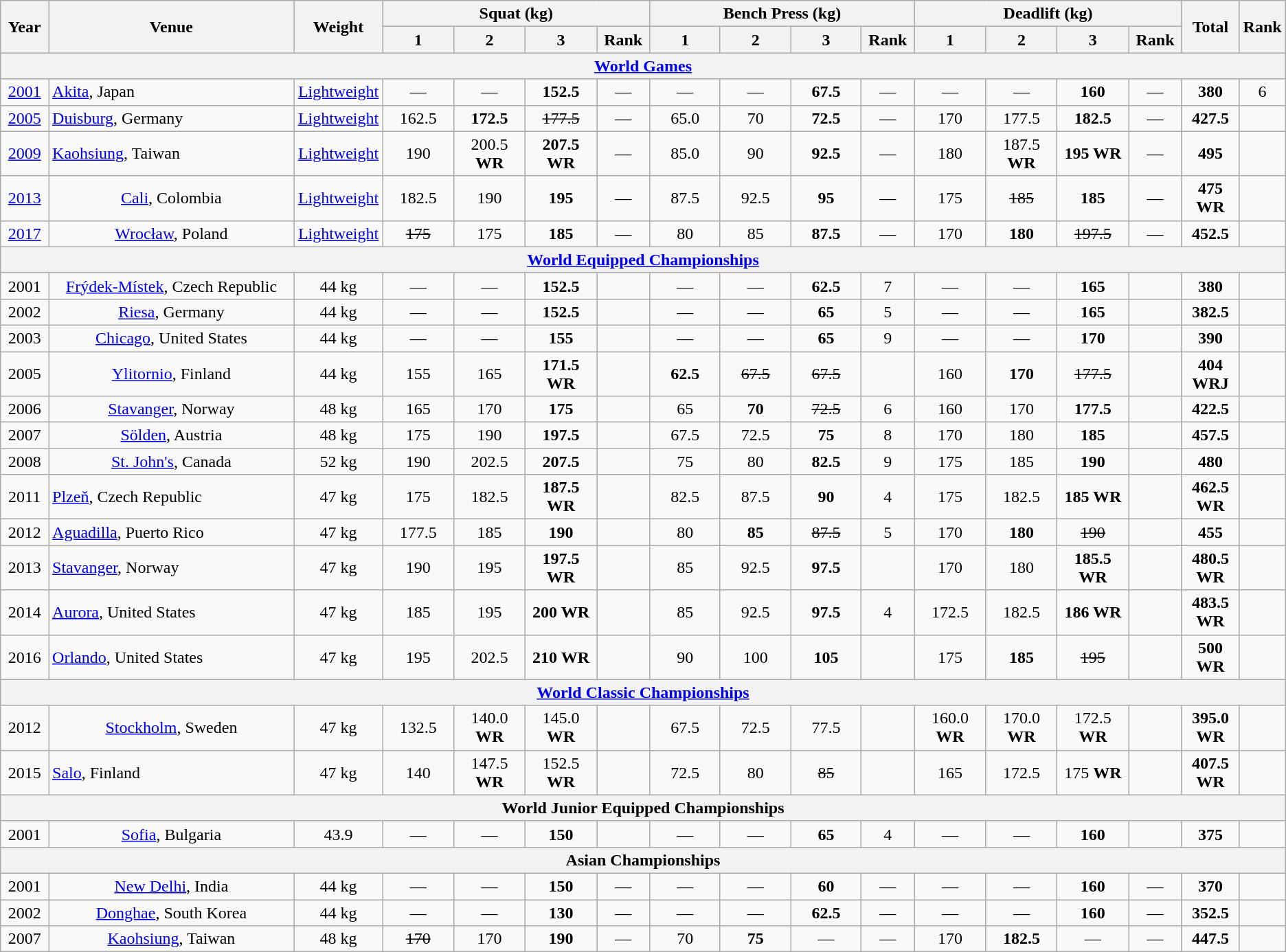<table class="wikitable" style="text-align:center;">
<tr>
<th rowspan="2" width="40">Year</th>
<th rowspan="2" width="250">Venue</th>
<th rowspan="2" width="60">Weight</th>
<th colspan="4">Squat (kg)</th>
<th colspan="4">Bench Press (kg)</th>
<th colspan="4">Deadlift (kg)</th>
<th rowspan="2" width="50">Total</th>
<th rowspan="2" width="30">Rank</th>
</tr>
<tr>
<th width="65">1</th>
<th width="65">2</th>
<th width="65">3</th>
<th width="45">Rank</th>
<th width="65">1</th>
<th width="65">2</th>
<th width="65">3</th>
<th width="45">Rank</th>
<th width="65">1</th>
<th width="65">2</th>
<th width="65">3</th>
<th width="45">Rank</th>
</tr>
<tr>
<th colspan="17"><a href='#'>World Games</a></th>
</tr>
<tr>
<td><a href='#'>2001</a></td>
<td align="left"> <a href='#'>Akita</a>, Japan</td>
<td><a href='#'>Lightweight</a></td>
<td>—</td>
<td>—</td>
<td><strong>152.5</strong></td>
<td>—</td>
<td>—</td>
<td>—</td>
<td><strong>67.5</strong></td>
<td>—</td>
<td>—</td>
<td>—</td>
<td><strong>160</strong></td>
<td>—</td>
<td><strong>380</strong></td>
<td>6</td>
</tr>
<tr>
<td><a href='#'>2005</a></td>
<td align="left"> <a href='#'>Duisburg</a>, Germany</td>
<td><a href='#'>Lightweight</a></td>
<td>162.5</td>
<td><strong>172.5</strong></td>
<td><s>177.5</s></td>
<td>—</td>
<td>65.0</td>
<td>70</td>
<td><strong>72.5</strong></td>
<td>—</td>
<td>170</td>
<td>177.5</td>
<td><strong>182.5</strong></td>
<td>—</td>
<td><strong>427.5</strong></td>
<td></td>
</tr>
<tr>
<td><a href='#'>2009</a></td>
<td align="left"> <a href='#'>Kaohsiung</a>, Taiwan</td>
<td><a href='#'>Lightweight</a></td>
<td>190</td>
<td>200.5 <strong>WR</strong></td>
<td><strong>207.5</strong> <strong>WR</strong></td>
<td>—</td>
<td>85.0</td>
<td>90</td>
<td><strong>92.5</strong></td>
<td>—</td>
<td>180</td>
<td>187.5 <strong>WR</strong></td>
<td><strong>195 WR</strong></td>
<td>—</td>
<td><strong>495</strong></td>
<td></td>
</tr>
<tr>
<td><a href='#'>2013</a></td>
<td> <a href='#'>Cali</a>, Colombia</td>
<td><a href='#'>Lightweight</a></td>
<td>182.5</td>
<td>190</td>
<td><strong>195</strong></td>
<td>—</td>
<td>87.5</td>
<td>92.5</td>
<td><strong>95</strong></td>
<td>—</td>
<td>175</td>
<td><s>185</s></td>
<td><strong>185</strong></td>
<td>—</td>
<td><strong>475 WR</strong></td>
<td></td>
</tr>
<tr>
<td><a href='#'>2017</a></td>
<td> <a href='#'>Wrocław</a>, Poland</td>
<td><a href='#'>Lightweight</a></td>
<td><s>175</s></td>
<td>175</td>
<td><strong>185</strong></td>
<td>—</td>
<td>80</td>
<td>85</td>
<td><strong>87.5</strong></td>
<td>—</td>
<td>170</td>
<td><strong>180</strong></td>
<td><s>197.5</s></td>
<td>—</td>
<td><strong>452.5</strong></td>
<td></td>
</tr>
<tr>
<th colspan="17"><a href='#'>World Equipped Championships</a></th>
</tr>
<tr>
<td>2001</td>
<td> <a href='#'>Frýdek-Místek</a>, Czech Republic</td>
<td>44 kg</td>
<td>—</td>
<td>—</td>
<td><strong>152.5</strong></td>
<td></td>
<td>—</td>
<td>—</td>
<td><strong>62.5</strong></td>
<td>7</td>
<td>—</td>
<td>—</td>
<td><strong>165</strong></td>
<td></td>
<td><strong>380</strong></td>
<td></td>
</tr>
<tr>
<td>2002</td>
<td> <a href='#'>Riesa</a>, Germany</td>
<td>44 kg</td>
<td>—</td>
<td>—</td>
<td><strong>152.5</strong></td>
<td></td>
<td>—</td>
<td>—</td>
<td><strong>65</strong></td>
<td>5</td>
<td>—</td>
<td>—</td>
<td><strong>165</strong></td>
<td></td>
<td><strong>382.5</strong></td>
<td></td>
</tr>
<tr>
<td>2003</td>
<td> <a href='#'>Chicago</a>, United States</td>
<td>44 kg</td>
<td>—</td>
<td>—</td>
<td><strong>155</strong></td>
<td></td>
<td>—</td>
<td>—</td>
<td><strong>65</strong></td>
<td>9</td>
<td>—</td>
<td>—</td>
<td><strong>170</strong></td>
<td></td>
<td><strong>390</strong></td>
<td></td>
</tr>
<tr>
<td>2005</td>
<td>  <a href='#'>Ylitornio</a>, Finland</td>
<td>44 kg</td>
<td>155</td>
<td>165</td>
<td><strong>171.5 WR</strong></td>
<td></td>
<td><strong>62.5</strong></td>
<td><s>67.5</s></td>
<td><s>67.5</s></td>
<td></td>
<td>160</td>
<td><strong>170</strong></td>
<td><s>177.5</s></td>
<td></td>
<td><strong>404</strong><br><strong>WRJ</strong></td>
<td></td>
</tr>
<tr>
<td>2006</td>
<td>  <a href='#'>Stavanger</a>, Norway</td>
<td>48 kg</td>
<td>165</td>
<td>170</td>
<td><strong>175</strong></td>
<td></td>
<td>65</td>
<td><strong>70</strong></td>
<td><s>72.5</s></td>
<td>6</td>
<td>160</td>
<td>170</td>
<td><strong>177.5</strong></td>
<td></td>
<td><strong>422.5</strong></td>
<td></td>
</tr>
<tr>
<td>2007</td>
<td>  <a href='#'>Sölden</a>, Austria</td>
<td>48 kg</td>
<td>175</td>
<td>190</td>
<td><strong>197.5</strong></td>
<td></td>
<td>67.5</td>
<td>72.5</td>
<td><strong>75</strong></td>
<td>8</td>
<td>170</td>
<td>180</td>
<td><strong>185</strong></td>
<td></td>
<td><strong>457.5</strong></td>
<td></td>
</tr>
<tr>
<td>2008</td>
<td>  <a href='#'>St. John's</a>, Canada</td>
<td>52 kg</td>
<td>190</td>
<td>202.5</td>
<td><strong>207.5</strong></td>
<td></td>
<td>75</td>
<td>80</td>
<td><strong>82.5</strong></td>
<td>9</td>
<td>175</td>
<td>185</td>
<td><strong>190</strong></td>
<td></td>
<td><strong>480</strong></td>
<td></td>
</tr>
<tr>
<td>2011</td>
<td align="left"> <a href='#'>Plzeň</a>, Czech Republic</td>
<td>47 kg</td>
<td>175</td>
<td>182.5</td>
<td><strong>187.5 WR</strong></td>
<td></td>
<td>82.5</td>
<td>87.5</td>
<td><strong>90</strong></td>
<td>4</td>
<td>175</td>
<td>182.5</td>
<td><strong>185 WR</strong></td>
<td></td>
<td><strong>462.5 WR</strong></td>
<td></td>
</tr>
<tr>
<td>2012</td>
<td align="left"> <a href='#'>Aguadilla</a>, Puerto Rico</td>
<td>47 kg</td>
<td>177.5</td>
<td>185</td>
<td><strong>190</strong></td>
<td></td>
<td>80</td>
<td><strong>85</strong></td>
<td><s>87.5</s></td>
<td>5</td>
<td>170</td>
<td><strong>180</strong></td>
<td><s>190</s></td>
<td></td>
<td><strong>455</strong></td>
<td></td>
</tr>
<tr>
<td>2013</td>
<td align="left"> <a href='#'>Stavanger</a>, Norway</td>
<td>47 kg</td>
<td>190</td>
<td>195</td>
<td><strong>197.5 WR</strong></td>
<td></td>
<td>85</td>
<td>92.5</td>
<td><strong>97.5</strong></td>
<td></td>
<td>170</td>
<td>180</td>
<td><strong>185.5 WR</strong></td>
<td></td>
<td><strong>480.5</strong> <strong>WR</strong></td>
<td></td>
</tr>
<tr>
<td>2014</td>
<td align="left"> <a href='#'>Aurora</a>, United States</td>
<td>47 kg</td>
<td>185</td>
<td>195</td>
<td><strong>200 WR</strong></td>
<td></td>
<td>85</td>
<td>92.5</td>
<td><strong>97.5</strong></td>
<td>4</td>
<td>172.5</td>
<td>182.5</td>
<td><strong>186 WR</strong></td>
<td></td>
<td><strong>483.5</strong> <strong>WR</strong></td>
<td></td>
</tr>
<tr>
<td>2016</td>
<td align="left"> <a href='#'>Orlando</a>, United States</td>
<td>47 kg</td>
<td>195</td>
<td>202.5</td>
<td><strong>210 WR</strong></td>
<td></td>
<td>90</td>
<td>100</td>
<td><strong>105</strong></td>
<td></td>
<td>175</td>
<td><strong>185</strong></td>
<td><s>195</s></td>
<td></td>
<td><strong>500</strong> <strong>WR</strong></td>
<td></td>
</tr>
<tr>
<th colspan="17"><a href='#'>World Classic Championships</a></th>
</tr>
<tr>
<td>2012</td>
<td> <a href='#'>Stockholm</a>, Sweden</td>
<td>47 kg</td>
<td>132.5</td>
<td>140.0 <strong>WR</strong></td>
<td>145.0 <strong>WR</strong></td>
<td></td>
<td>67.5</td>
<td>72.5</td>
<td>77.5</td>
<td></td>
<td>160.0 <strong>WR</strong></td>
<td>170.0 <strong>WR</strong></td>
<td>172.5 <strong>WR</strong></td>
<td></td>
<td><strong>395.0</strong> <strong>WR</strong></td>
<td></td>
</tr>
<tr>
<td>2015</td>
<td align="left">  <a href='#'>Salo</a>, Finland</td>
<td>47 kg</td>
<td>140</td>
<td>147.5 <strong>WR</strong></td>
<td>152.5 <strong>WR</strong></td>
<td></td>
<td>72.5</td>
<td>80</td>
<td><s>85</s></td>
<td></td>
<td>165</td>
<td>172.5</td>
<td>175 <strong>WR</strong></td>
<td></td>
<td><strong>407.5</strong> <strong>WR</strong></td>
<td></td>
</tr>
<tr>
<th colspan="17">World Junior Equipped Championships</th>
</tr>
<tr>
<td>2001</td>
<td>  <a href='#'>Sofia</a>, Bulgaria</td>
<td>43.9</td>
<td>—</td>
<td>—</td>
<td><strong>150</strong></td>
<td></td>
<td>—</td>
<td>—</td>
<td><strong>65</strong></td>
<td>4</td>
<td>—</td>
<td>—</td>
<td><strong>160</strong></td>
<td></td>
<td><strong>375</strong></td>
<td></td>
</tr>
<tr>
<th colspan="17">Asian Championships</th>
</tr>
<tr>
<td>2001</td>
<td> <a href='#'>New Delhi</a>, India</td>
<td>44 kg</td>
<td>—</td>
<td>—</td>
<td><strong>150</strong></td>
<td>—</td>
<td>—</td>
<td>—</td>
<td><strong>60</strong></td>
<td>—</td>
<td>—</td>
<td>—</td>
<td><strong>160</strong></td>
<td>—</td>
<td><strong>370</strong></td>
<td></td>
</tr>
<tr>
<td>2002</td>
<td> <a href='#'>Donghae</a>, South Korea</td>
<td>44 kg</td>
<td>—</td>
<td>—</td>
<td><strong>130</strong></td>
<td>—</td>
<td>—</td>
<td>—</td>
<td><strong>62.5</strong></td>
<td>—</td>
<td>—</td>
<td>—</td>
<td><strong>160</strong></td>
<td>—</td>
<td><strong>352.5</strong></td>
<td></td>
</tr>
<tr>
<td>2007</td>
<td> <a href='#'>Kaohsiung</a>, Taiwan</td>
<td>48 kg</td>
<td><s>170</s></td>
<td>170</td>
<td><strong>190</strong></td>
<td>—</td>
<td>70</td>
<td><strong>75</strong></td>
<td>—</td>
<td>—</td>
<td>170</td>
<td><strong>182.5</strong></td>
<td>—</td>
<td>—</td>
<td><strong>447.5</strong></td>
<td></td>
</tr>
</table>
